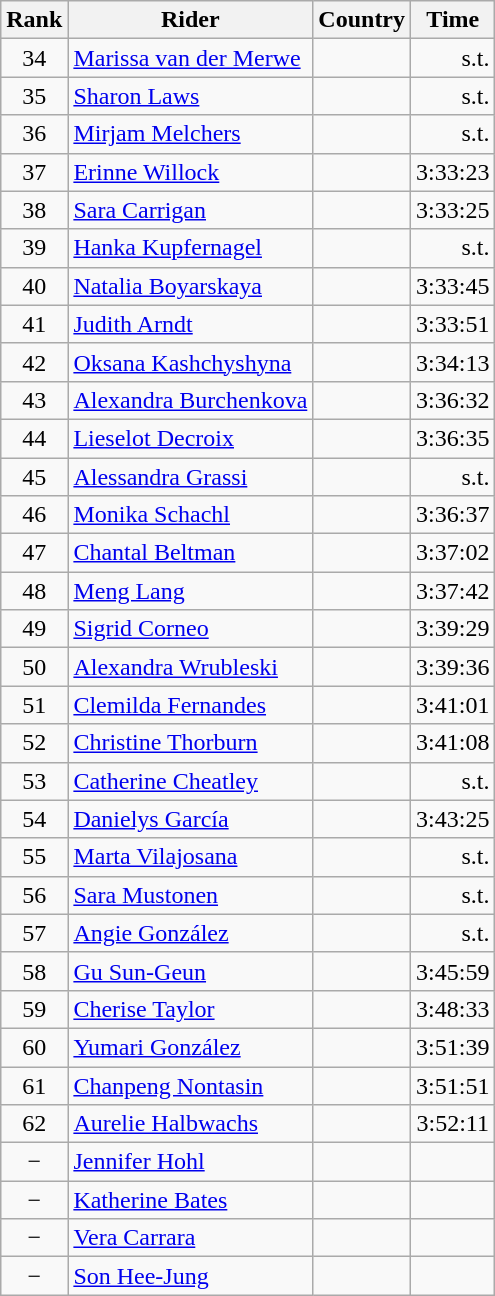<table class="wikitable sortable" style="text-align:center;">
<tr>
<th>Rank</th>
<th>Rider</th>
<th>Country</th>
<th>Time</th>
</tr>
<tr>
<td>34</td>
<td align=left><a href='#'>Marissa van der Merwe</a></td>
<td></td>
<td align=right>s.t.</td>
</tr>
<tr>
<td>35</td>
<td align=left><a href='#'>Sharon Laws</a></td>
<td></td>
<td align=right>s.t.</td>
</tr>
<tr>
<td>36</td>
<td align=left><a href='#'>Mirjam Melchers</a></td>
<td></td>
<td align=right>s.t.</td>
</tr>
<tr>
<td>37</td>
<td align=left><a href='#'>Erinne Willock</a></td>
<td></td>
<td>3:33:23</td>
</tr>
<tr>
<td>38</td>
<td align=left><a href='#'>Sara Carrigan</a></td>
<td></td>
<td>3:33:25</td>
</tr>
<tr>
<td>39</td>
<td align=left><a href='#'>Hanka Kupfernagel</a></td>
<td></td>
<td align=right>s.t.</td>
</tr>
<tr>
<td>40</td>
<td align=left><a href='#'>Natalia Boyarskaya</a></td>
<td></td>
<td>3:33:45</td>
</tr>
<tr>
<td>41</td>
<td align=left><a href='#'>Judith Arndt</a></td>
<td></td>
<td>3:33:51</td>
</tr>
<tr>
<td>42</td>
<td align=left><a href='#'>Oksana Kashchyshyna</a></td>
<td></td>
<td>3:34:13</td>
</tr>
<tr>
<td>43</td>
<td align=left><a href='#'>Alexandra Burchenkova</a></td>
<td></td>
<td>3:36:32</td>
</tr>
<tr>
<td>44</td>
<td align=left><a href='#'>Lieselot Decroix</a></td>
<td></td>
<td>3:36:35</td>
</tr>
<tr>
<td>45</td>
<td align=left><a href='#'>Alessandra Grassi</a></td>
<td></td>
<td align=right>s.t.</td>
</tr>
<tr>
<td>46</td>
<td align=left><a href='#'>Monika Schachl</a></td>
<td></td>
<td>3:36:37</td>
</tr>
<tr>
<td>47</td>
<td align=left><a href='#'>Chantal Beltman</a></td>
<td></td>
<td>3:37:02</td>
</tr>
<tr>
<td>48</td>
<td align=left><a href='#'>Meng Lang</a></td>
<td></td>
<td>3:37:42</td>
</tr>
<tr>
<td>49</td>
<td align=left><a href='#'>Sigrid Corneo</a></td>
<td></td>
<td>3:39:29</td>
</tr>
<tr>
<td>50</td>
<td align=left><a href='#'>Alexandra Wrubleski</a></td>
<td></td>
<td>3:39:36</td>
</tr>
<tr>
<td>51</td>
<td align=left><a href='#'>Clemilda Fernandes</a></td>
<td></td>
<td>3:41:01</td>
</tr>
<tr>
<td>52</td>
<td align=left><a href='#'>Christine Thorburn</a></td>
<td></td>
<td>3:41:08</td>
</tr>
<tr>
<td>53</td>
<td align=left><a href='#'>Catherine Cheatley</a></td>
<td></td>
<td align=right>s.t.</td>
</tr>
<tr>
<td>54</td>
<td align=left><a href='#'>Danielys García</a></td>
<td></td>
<td>3:43:25</td>
</tr>
<tr>
<td>55</td>
<td align=left><a href='#'>Marta Vilajosana</a></td>
<td></td>
<td align=right>s.t.</td>
</tr>
<tr>
<td>56</td>
<td align=left><a href='#'>Sara Mustonen</a></td>
<td></td>
<td align=right>s.t.</td>
</tr>
<tr>
<td>57</td>
<td align=left><a href='#'>Angie González</a></td>
<td></td>
<td align=right>s.t.</td>
</tr>
<tr>
<td>58</td>
<td align=left><a href='#'>Gu Sun-Geun</a></td>
<td></td>
<td>3:45:59</td>
</tr>
<tr>
<td>59</td>
<td align=left><a href='#'>Cherise Taylor</a></td>
<td></td>
<td>3:48:33</td>
</tr>
<tr>
<td>60</td>
<td align=left><a href='#'>Yumari González</a></td>
<td></td>
<td>3:51:39</td>
</tr>
<tr>
<td>61</td>
<td align=left><a href='#'>Chanpeng Nontasin</a></td>
<td></td>
<td>3:51:51</td>
</tr>
<tr>
<td>62</td>
<td align=left><a href='#'>Aurelie Halbwachs</a></td>
<td></td>
<td>3:52:11</td>
</tr>
<tr>
<td>−</td>
<td align=left><a href='#'>Jennifer Hohl</a></td>
<td></td>
<td></td>
</tr>
<tr>
<td>−</td>
<td align=left><a href='#'>Katherine Bates</a></td>
<td></td>
<td></td>
</tr>
<tr>
<td>−</td>
<td align=left><a href='#'>Vera Carrara</a></td>
<td></td>
<td></td>
</tr>
<tr>
<td>−</td>
<td align=left><a href='#'>Son Hee-Jung</a></td>
<td></td>
<td></td>
</tr>
</table>
